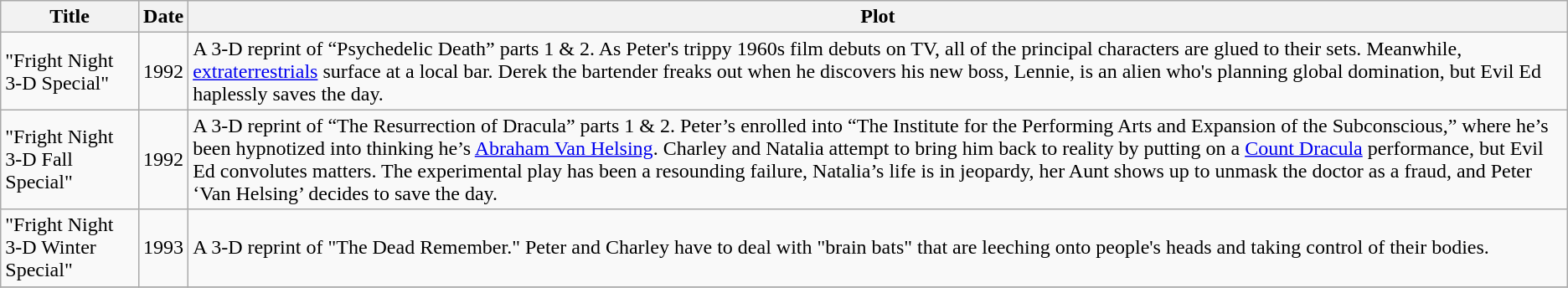<table class="wikitable">
<tr>
<th>Title</th>
<th>Date</th>
<th>Plot</th>
</tr>
<tr>
<td>"Fright Night 3-D Special"</td>
<td>1992</td>
<td>A 3-D reprint of “Psychedelic Death” parts 1 & 2. As Peter's trippy 1960s film debuts on TV, all of the principal characters are glued to their sets. Meanwhile, <a href='#'>extraterrestrials</a> surface at a local bar. Derek the bartender freaks out when he discovers his new boss, Lennie, is an alien who's planning global domination, but Evil Ed haplessly saves the day.</td>
</tr>
<tr>
<td>"Fright Night 3-D Fall Special"</td>
<td>1992</td>
<td>A 3-D reprint of “The Resurrection of Dracula” parts 1 & 2. Peter’s enrolled into “The Institute for the Performing Arts and Expansion of the Subconscious,” where he’s been hypnotized into thinking he’s <a href='#'>Abraham Van Helsing</a>. Charley and Natalia attempt to bring him back to reality by putting on a <a href='#'>Count Dracula</a> performance, but Evil Ed convolutes matters. The experimental play has been a resounding failure, Natalia’s life is in jeopardy, her Aunt shows up to unmask the doctor as a fraud, and Peter ‘Van Helsing’ decides to save the day.</td>
</tr>
<tr>
<td>"Fright Night 3-D Winter Special"</td>
<td>1993</td>
<td>A 3-D reprint of "The Dead Remember." Peter and Charley have to deal with "brain bats" that are leeching onto people's heads and taking control of their bodies.</td>
</tr>
<tr>
</tr>
</table>
